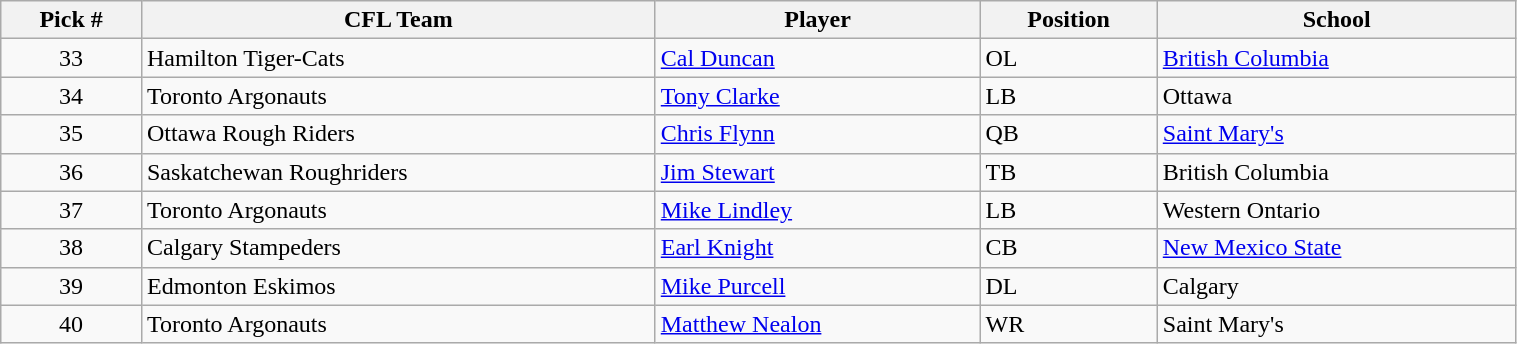<table class="wikitable" style="width: 80%">
<tr>
<th>Pick #</th>
<th>CFL Team</th>
<th>Player</th>
<th>Position</th>
<th>School</th>
</tr>
<tr>
<td align=center>33</td>
<td>Hamilton Tiger-Cats</td>
<td><a href='#'>Cal Duncan</a></td>
<td>OL</td>
<td><a href='#'>British Columbia</a></td>
</tr>
<tr>
<td align=center>34</td>
<td>Toronto Argonauts</td>
<td><a href='#'>Tony Clarke</a></td>
<td>LB</td>
<td>Ottawa</td>
</tr>
<tr>
<td align=center>35</td>
<td>Ottawa Rough Riders</td>
<td><a href='#'>Chris Flynn</a></td>
<td>QB</td>
<td><a href='#'>Saint Mary's</a></td>
</tr>
<tr>
<td align=center>36</td>
<td>Saskatchewan Roughriders</td>
<td><a href='#'>Jim Stewart</a></td>
<td>TB</td>
<td>British Columbia</td>
</tr>
<tr>
<td align=center>37</td>
<td>Toronto Argonauts</td>
<td><a href='#'>Mike Lindley</a></td>
<td>LB</td>
<td>Western Ontario</td>
</tr>
<tr>
<td align=center>38</td>
<td>Calgary Stampeders</td>
<td><a href='#'>Earl Knight</a></td>
<td>CB</td>
<td><a href='#'>New Mexico State</a></td>
</tr>
<tr>
<td align=center>39</td>
<td>Edmonton Eskimos</td>
<td><a href='#'>Mike Purcell</a></td>
<td>DL</td>
<td>Calgary</td>
</tr>
<tr>
<td align=center>40</td>
<td>Toronto Argonauts</td>
<td><a href='#'>Matthew Nealon</a></td>
<td>WR</td>
<td>Saint Mary's</td>
</tr>
</table>
